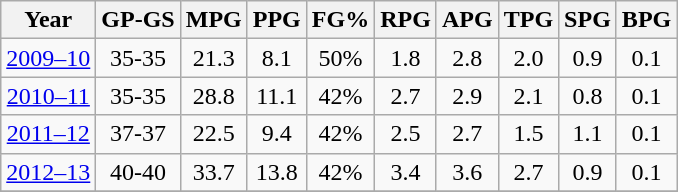<table class="wikitable" style="text-align:center;">
<tr>
<th>Year</th>
<th>GP-GS</th>
<th>MPG</th>
<th>PPG</th>
<th>FG%</th>
<th>RPG</th>
<th>APG</th>
<th>TPG</th>
<th>SPG</th>
<th>BPG</th>
</tr>
<tr>
<td><a href='#'>2009–10</a></td>
<td>35-35</td>
<td>21.3</td>
<td>8.1</td>
<td>50%</td>
<td>1.8</td>
<td>2.8</td>
<td>2.0</td>
<td>0.9</td>
<td>0.1</td>
</tr>
<tr>
<td><a href='#'>2010–11</a></td>
<td>35-35</td>
<td>28.8</td>
<td>11.1</td>
<td>42%</td>
<td>2.7</td>
<td>2.9</td>
<td>2.1</td>
<td>0.8</td>
<td>0.1</td>
</tr>
<tr>
<td><a href='#'>2011–12</a></td>
<td>37-37</td>
<td>22.5</td>
<td>9.4</td>
<td>42%</td>
<td>2.5</td>
<td>2.7</td>
<td>1.5</td>
<td>1.1</td>
<td>0.1</td>
</tr>
<tr>
<td><a href='#'>2012–13</a></td>
<td>40-40</td>
<td>33.7</td>
<td>13.8</td>
<td>42%</td>
<td>3.4</td>
<td>3.6</td>
<td>2.7</td>
<td>0.9</td>
<td>0.1</td>
</tr>
<tr>
</tr>
</table>
